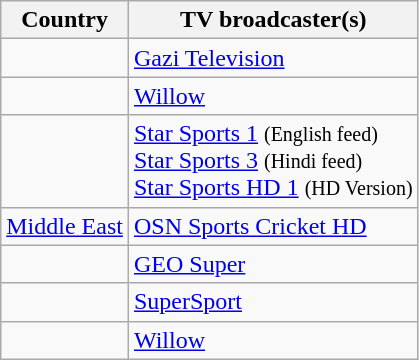<table class="wikitable">
<tr>
<th>Country</th>
<th>TV broadcaster(s)</th>
</tr>
<tr>
<td></td>
<td><a href='#'>Gazi Television</a></td>
</tr>
<tr>
<td></td>
<td><a href='#'>Willow</a></td>
</tr>
<tr>
<td></td>
<td><a href='#'>Star Sports 1</a> <small>(English feed)</small><br><a href='#'>Star Sports 3</a> <small>(Hindi feed)</small><br><a href='#'>Star Sports HD 1</a> <small>(HD Version)</small></td>
</tr>
<tr>
<td><a href='#'>Middle East</a></td>
<td><a href='#'>OSN Sports Cricket HD</a></td>
</tr>
<tr>
<td></td>
<td><a href='#'>GEO Super</a></td>
</tr>
<tr>
<td></td>
<td><a href='#'>SuperSport</a></td>
</tr>
<tr>
<td></td>
<td><a href='#'>Willow</a></td>
</tr>
</table>
